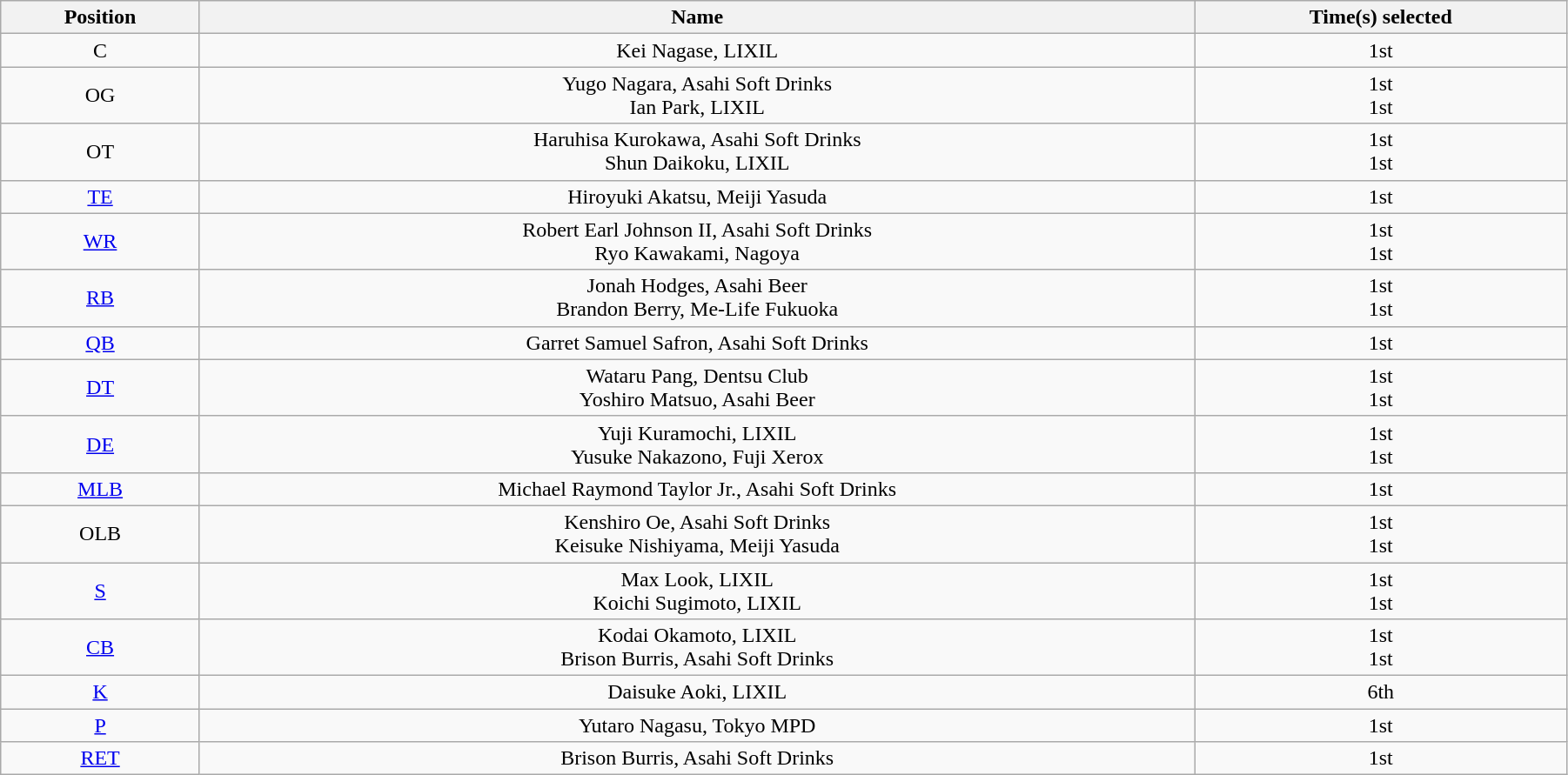<table class="wikitable" style="text-align:Center;width:95%;">
<tr>
<th>Position</th>
<th>Name</th>
<th>Time(s) selected</th>
</tr>
<tr>
<td>C</td>
<td>Kei Nagase, LIXIL</td>
<td>1st</td>
</tr>
<tr>
<td>OG</td>
<td>Yugo Nagara, Asahi Soft Drinks<br>Ian Park, LIXIL</td>
<td>1st<br>1st</td>
</tr>
<tr>
<td>OT</td>
<td>Haruhisa Kurokawa, Asahi Soft Drinks<br>Shun Daikoku, LIXIL</td>
<td>1st<br>1st</td>
</tr>
<tr>
<td><a href='#'>TE</a></td>
<td>Hiroyuki Akatsu, Meiji Yasuda</td>
<td>1st</td>
</tr>
<tr>
<td><a href='#'>WR</a></td>
<td>Robert Earl Johnson II, Asahi Soft Drinks<br>Ryo Kawakami, Nagoya</td>
<td>1st<br>1st</td>
</tr>
<tr>
<td><a href='#'>RB</a></td>
<td>Jonah Hodges, Asahi Beer<br>Brandon Berry, Me-Life Fukuoka</td>
<td>1st<br>1st</td>
</tr>
<tr>
<td><a href='#'>QB</a></td>
<td>Garret Samuel Safron, Asahi Soft Drinks</td>
<td>1st</td>
</tr>
<tr>
<td><a href='#'>DT</a></td>
<td>Wataru Pang, Dentsu Club<br>Yoshiro Matsuo, Asahi Beer</td>
<td>1st<br>1st</td>
</tr>
<tr>
<td><a href='#'>DE</a></td>
<td>Yuji Kuramochi, LIXIL<br>Yusuke Nakazono, Fuji Xerox</td>
<td>1st<br>1st</td>
</tr>
<tr>
<td><a href='#'>MLB</a></td>
<td>Michael Raymond Taylor Jr., Asahi Soft Drinks</td>
<td>1st</td>
</tr>
<tr>
<td>OLB</td>
<td>Kenshiro Oe, Asahi Soft Drinks<br>Keisuke Nishiyama, Meiji Yasuda</td>
<td>1st<br>1st</td>
</tr>
<tr>
<td><a href='#'>S</a></td>
<td>Max Look, LIXIL<br>Koichi Sugimoto, LIXIL</td>
<td>1st<br>1st</td>
</tr>
<tr>
<td><a href='#'>CB</a></td>
<td>Kodai Okamoto, LIXIL<br>Brison Burris, Asahi Soft Drinks</td>
<td>1st<br>1st</td>
</tr>
<tr>
<td><a href='#'>K</a></td>
<td>Daisuke Aoki, LIXIL</td>
<td>6th</td>
</tr>
<tr>
<td><a href='#'>P</a></td>
<td>Yutaro Nagasu, Tokyo MPD</td>
<td>1st</td>
</tr>
<tr>
<td><a href='#'>RET</a></td>
<td>Brison Burris, Asahi Soft Drinks</td>
<td>1st</td>
</tr>
</table>
